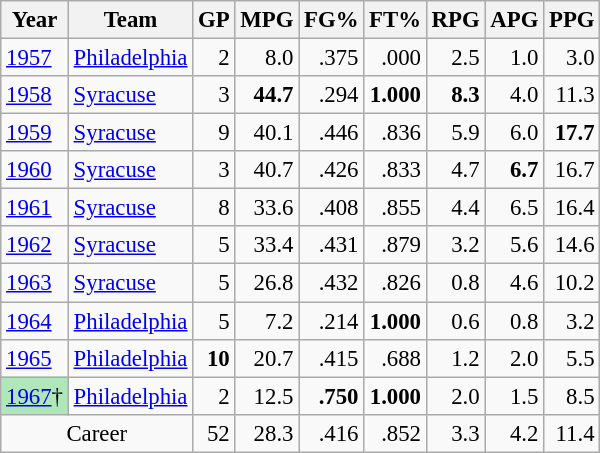<table class="wikitable sortable" style="font-size:95%; text-align:right;">
<tr>
<th>Year</th>
<th>Team</th>
<th>GP</th>
<th>MPG</th>
<th>FG%</th>
<th>FT%</th>
<th>RPG</th>
<th>APG</th>
<th>PPG</th>
</tr>
<tr>
<td style="text-align:left;"><a href='#'>1957</a></td>
<td style="text-align:left;"><a href='#'>Philadelphia</a></td>
<td>2</td>
<td>8.0</td>
<td>.375</td>
<td>.000</td>
<td>2.5</td>
<td>1.0</td>
<td>3.0</td>
</tr>
<tr>
<td style="text-align:left;"><a href='#'>1958</a></td>
<td style="text-align:left;"><a href='#'>Syracuse</a></td>
<td>3</td>
<td><strong>44.7</strong></td>
<td>.294</td>
<td><strong>1.000</strong></td>
<td><strong>8.3</strong></td>
<td>4.0</td>
<td>11.3</td>
</tr>
<tr>
<td style="text-align:left;"><a href='#'>1959</a></td>
<td style="text-align:left;"><a href='#'>Syracuse</a></td>
<td>9</td>
<td>40.1</td>
<td>.446</td>
<td>.836</td>
<td>5.9</td>
<td>6.0</td>
<td><strong>17.7</strong></td>
</tr>
<tr>
<td style="text-align:left;"><a href='#'>1960</a></td>
<td style="text-align:left;"><a href='#'>Syracuse</a></td>
<td>3</td>
<td>40.7</td>
<td>.426</td>
<td>.833</td>
<td>4.7</td>
<td><strong>6.7</strong></td>
<td>16.7</td>
</tr>
<tr>
<td style="text-align:left;"><a href='#'>1961</a></td>
<td style="text-align:left;"><a href='#'>Syracuse</a></td>
<td>8</td>
<td>33.6</td>
<td>.408</td>
<td>.855</td>
<td>4.4</td>
<td>6.5</td>
<td>16.4</td>
</tr>
<tr>
<td style="text-align:left;"><a href='#'>1962</a></td>
<td style="text-align:left;"><a href='#'>Syracuse</a></td>
<td>5</td>
<td>33.4</td>
<td>.431</td>
<td>.879</td>
<td>3.2</td>
<td>5.6</td>
<td>14.6</td>
</tr>
<tr>
<td style="text-align:left;"><a href='#'>1963</a></td>
<td style="text-align:left;"><a href='#'>Syracuse</a></td>
<td>5</td>
<td>26.8</td>
<td>.432</td>
<td>.826</td>
<td>0.8</td>
<td>4.6</td>
<td>10.2</td>
</tr>
<tr>
<td style="text-align:left;"><a href='#'>1964</a></td>
<td style="text-align:left;"><a href='#'>Philadelphia</a></td>
<td>5</td>
<td>7.2</td>
<td>.214</td>
<td><strong>1.000</strong></td>
<td>0.6</td>
<td>0.8</td>
<td>3.2</td>
</tr>
<tr>
<td style="text-align:left;"><a href='#'>1965</a></td>
<td style="text-align:left;"><a href='#'>Philadelphia</a></td>
<td><strong>10</strong></td>
<td>20.7</td>
<td>.415</td>
<td>.688</td>
<td>1.2</td>
<td>2.0</td>
<td>5.5</td>
</tr>
<tr>
<td style="text-align:left;background:#afe6ba;"><a href='#'>1967</a>†</td>
<td style="text-align:left;"><a href='#'>Philadelphia</a></td>
<td>2</td>
<td>12.5</td>
<td><strong>.750</strong></td>
<td><strong>1.000</strong></td>
<td>2.0</td>
<td>1.5</td>
<td>8.5</td>
</tr>
<tr class="sortbottom">
<td colspan="2" style="text-align:center;">Career</td>
<td>52</td>
<td>28.3</td>
<td>.416</td>
<td>.852</td>
<td>3.3</td>
<td>4.2</td>
<td>11.4</td>
</tr>
</table>
